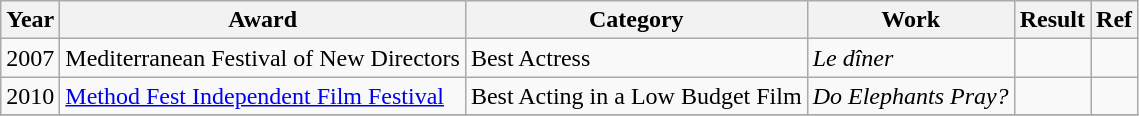<table class="wikitable plainrowheaders">
<tr>
<th>Year</th>
<th>Award</th>
<th>Category</th>
<th>Work</th>
<th>Result</th>
<th>Ref</th>
</tr>
<tr>
<td>2007</td>
<td>Mediterranean Festival of New Directors</td>
<td>Best Actress</td>
<td><em>Le dîner</em></td>
<td></td>
<td></td>
</tr>
<tr>
<td>2010</td>
<td><a href='#'>Method Fest Independent Film Festival</a></td>
<td>Best Acting in a Low Budget Film</td>
<td><em>Do Elephants Pray?</em></td>
<td></td>
<td></td>
</tr>
<tr>
</tr>
</table>
